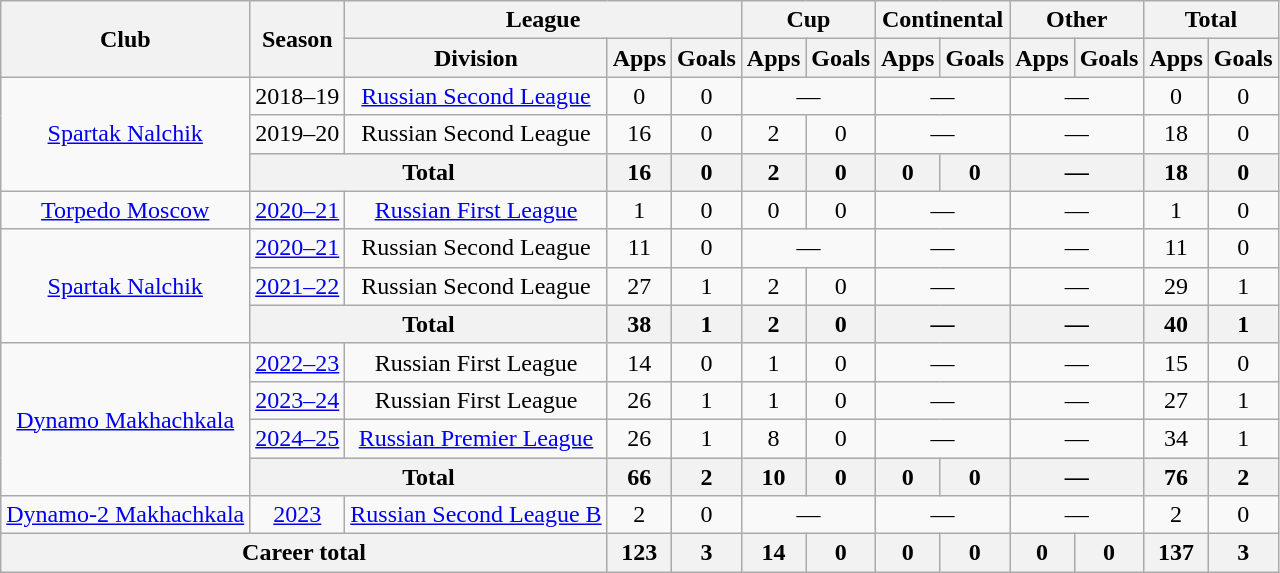<table class="wikitable" style="text-align: center;">
<tr>
<th rowspan="2">Club</th>
<th rowspan="2">Season</th>
<th colspan="3">League</th>
<th colspan="2">Cup</th>
<th colspan="2">Continental</th>
<th colspan="2">Other</th>
<th colspan="2">Total</th>
</tr>
<tr>
<th>Division</th>
<th>Apps</th>
<th>Goals</th>
<th>Apps</th>
<th>Goals</th>
<th>Apps</th>
<th>Goals</th>
<th>Apps</th>
<th>Goals</th>
<th>Apps</th>
<th>Goals</th>
</tr>
<tr>
<td rowspan="3"><a href='#'>Spartak Nalchik</a></td>
<td>2018–19</td>
<td><a href='#'>Russian Second League</a></td>
<td>0</td>
<td>0</td>
<td colspan="2">—</td>
<td colspan="2">—</td>
<td colspan="2">—</td>
<td>0</td>
<td>0</td>
</tr>
<tr>
<td>2019–20</td>
<td>Russian Second League</td>
<td>16</td>
<td>0</td>
<td>2</td>
<td>0</td>
<td colspan="2">—</td>
<td colspan="2">—</td>
<td>18</td>
<td>0</td>
</tr>
<tr>
<th colspan="2">Total</th>
<th>16</th>
<th>0</th>
<th>2</th>
<th>0</th>
<th>0</th>
<th>0</th>
<th colspan="2">—</th>
<th>18</th>
<th>0</th>
</tr>
<tr>
<td><a href='#'>Torpedo Moscow</a></td>
<td><a href='#'>2020–21</a></td>
<td><a href='#'>Russian First League</a></td>
<td>1</td>
<td>0</td>
<td>0</td>
<td>0</td>
<td colspan="2">—</td>
<td colspan="2">—</td>
<td>1</td>
<td>0</td>
</tr>
<tr>
<td rowspan="3"><a href='#'>Spartak Nalchik</a></td>
<td><a href='#'>2020–21</a></td>
<td>Russian Second League</td>
<td>11</td>
<td>0</td>
<td colspan="2">—</td>
<td colspan="2">—</td>
<td colspan="2">—</td>
<td>11</td>
<td>0</td>
</tr>
<tr>
<td><a href='#'>2021–22</a></td>
<td>Russian Second League</td>
<td>27</td>
<td>1</td>
<td>2</td>
<td>0</td>
<td colspan="2">—</td>
<td colspan="2">—</td>
<td>29</td>
<td>1</td>
</tr>
<tr>
<th colspan="2">Total</th>
<th>38</th>
<th>1</th>
<th>2</th>
<th>0</th>
<th colspan="2">—</th>
<th colspan="2">—</th>
<th>40</th>
<th>1</th>
</tr>
<tr>
<td rowspan="4"><a href='#'>Dynamo Makhachkala</a></td>
<td><a href='#'>2022–23</a></td>
<td>Russian First League</td>
<td>14</td>
<td>0</td>
<td>1</td>
<td>0</td>
<td colspan="2">—</td>
<td colspan="2">—</td>
<td>15</td>
<td>0</td>
</tr>
<tr>
<td><a href='#'>2023–24</a></td>
<td>Russian First League</td>
<td>26</td>
<td>1</td>
<td>1</td>
<td>0</td>
<td colspan="2">—</td>
<td colspan="2">—</td>
<td>27</td>
<td>1</td>
</tr>
<tr>
<td><a href='#'>2024–25</a></td>
<td><a href='#'>Russian Premier League</a></td>
<td>26</td>
<td>1</td>
<td>8</td>
<td>0</td>
<td colspan="2">—</td>
<td colspan="2">—</td>
<td>34</td>
<td>1</td>
</tr>
<tr>
<th colspan="2">Total</th>
<th>66</th>
<th>2</th>
<th>10</th>
<th>0</th>
<th>0</th>
<th>0</th>
<th colspan="2">—</th>
<th>76</th>
<th>2</th>
</tr>
<tr>
<td><a href='#'>Dynamo-2 Makhachkala</a></td>
<td><a href='#'>2023</a></td>
<td><a href='#'>Russian Second League B</a></td>
<td>2</td>
<td>0</td>
<td colspan="2">—</td>
<td colspan="2">—</td>
<td colspan="2">—</td>
<td>2</td>
<td>0</td>
</tr>
<tr>
<th colspan="3">Career total</th>
<th>123</th>
<th>3</th>
<th>14</th>
<th>0</th>
<th>0</th>
<th>0</th>
<th>0</th>
<th>0</th>
<th>137</th>
<th>3</th>
</tr>
</table>
